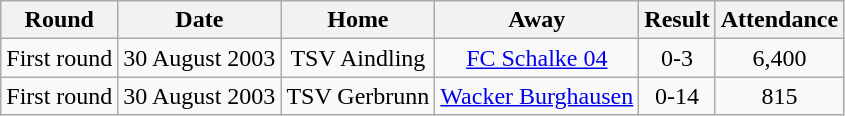<table class="wikitable">
<tr>
<th>Round</th>
<th>Date</th>
<th>Home</th>
<th>Away</th>
<th>Result</th>
<th>Attendance</th>
</tr>
<tr align="center">
<td>First round</td>
<td>30 August 2003</td>
<td>TSV Aindling</td>
<td><a href='#'>FC Schalke 04</a></td>
<td>0-3</td>
<td>6,400</td>
</tr>
<tr align="center">
<td>First round</td>
<td>30 August 2003</td>
<td>TSV Gerbrunn</td>
<td><a href='#'>Wacker Burghausen</a></td>
<td>0-14</td>
<td>815</td>
</tr>
</table>
